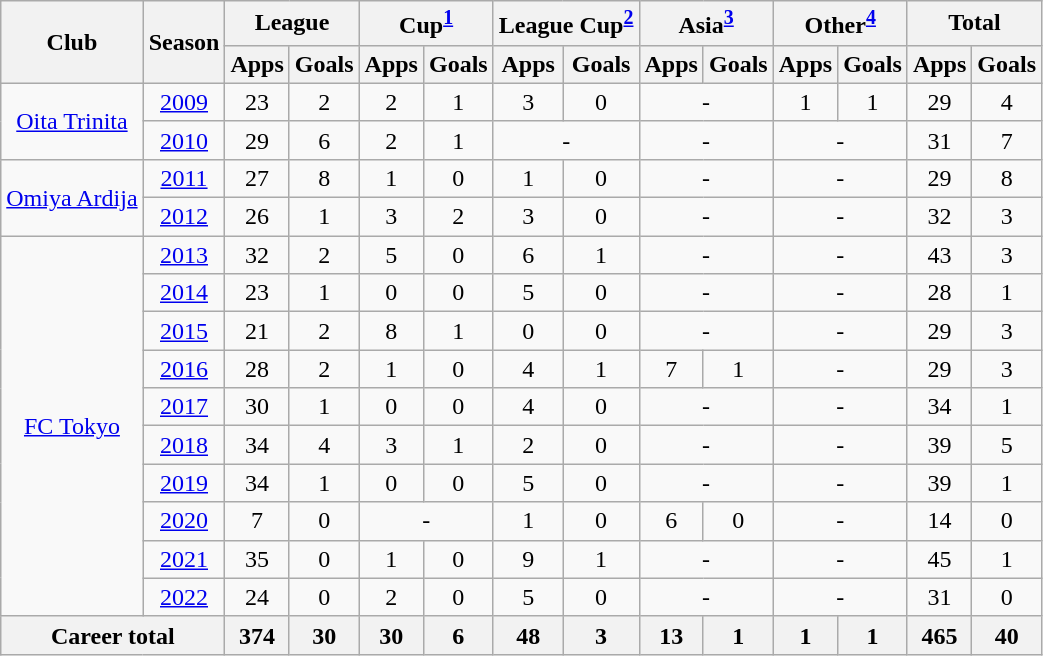<table class="wikitable" style="text-align:center;">
<tr>
<th rowspan="2">Club</th>
<th rowspan="2">Season</th>
<th colspan="2">League</th>
<th colspan="2">Cup<sup><a href='#'>1</a></sup></th>
<th colspan="2">League Cup<sup><a href='#'>2</a></sup></th>
<th colspan="2">Asia<sup><a href='#'>3</a></sup></th>
<th colspan="2">Other<sup><a href='#'>4</a></sup></th>
<th colspan="2">Total</th>
</tr>
<tr>
<th>Apps</th>
<th>Goals</th>
<th>Apps</th>
<th>Goals</th>
<th>Apps</th>
<th>Goals</th>
<th>Apps</th>
<th>Goals</th>
<th>Apps</th>
<th>Goals</th>
<th>Apps</th>
<th>Goals</th>
</tr>
<tr>
<td rowspan="2"><a href='#'>Oita Trinita</a></td>
<td><a href='#'>2009</a></td>
<td>23</td>
<td>2</td>
<td>2</td>
<td>1</td>
<td>3</td>
<td>0</td>
<td colspan="2">-</td>
<td>1</td>
<td>1</td>
<td>29</td>
<td>4</td>
</tr>
<tr>
<td><a href='#'>2010</a></td>
<td>29</td>
<td>6</td>
<td>2</td>
<td>1</td>
<td colspan="2">-</td>
<td colspan="2">-</td>
<td colspan="2">-</td>
<td>31</td>
<td>7</td>
</tr>
<tr>
<td rowspan="2"><a href='#'>Omiya Ardija</a></td>
<td><a href='#'>2011</a></td>
<td>27</td>
<td>8</td>
<td>1</td>
<td>0</td>
<td>1</td>
<td>0</td>
<td colspan="2">-</td>
<td colspan="2">-</td>
<td>29</td>
<td>8</td>
</tr>
<tr>
<td><a href='#'>2012</a></td>
<td>26</td>
<td>1</td>
<td>3</td>
<td>2</td>
<td>3</td>
<td>0</td>
<td colspan="2">-</td>
<td colspan="2">-</td>
<td>32</td>
<td>3</td>
</tr>
<tr>
<td rowspan="10"><a href='#'>FC Tokyo</a></td>
<td><a href='#'>2013</a></td>
<td>32</td>
<td>2</td>
<td>5</td>
<td>0</td>
<td>6</td>
<td>1</td>
<td colspan="2">-</td>
<td colspan="2">-</td>
<td>43</td>
<td>3</td>
</tr>
<tr>
<td><a href='#'>2014</a></td>
<td>23</td>
<td>1</td>
<td>0</td>
<td>0</td>
<td>5</td>
<td>0</td>
<td colspan="2">-</td>
<td colspan="2">-</td>
<td>28</td>
<td>1</td>
</tr>
<tr>
<td><a href='#'>2015</a></td>
<td>21</td>
<td>2</td>
<td>8</td>
<td>1</td>
<td>0</td>
<td>0</td>
<td colspan="2">-</td>
<td colspan="2">-</td>
<td>29</td>
<td>3</td>
</tr>
<tr>
<td><a href='#'>2016</a></td>
<td>28</td>
<td>2</td>
<td>1</td>
<td>0</td>
<td>4</td>
<td>1</td>
<td>7</td>
<td>1</td>
<td colspan="2">-</td>
<td>29</td>
<td>3</td>
</tr>
<tr>
<td><a href='#'>2017</a></td>
<td>30</td>
<td>1</td>
<td>0</td>
<td>0</td>
<td>4</td>
<td>0</td>
<td colspan="2">-</td>
<td colspan="2">-</td>
<td>34</td>
<td>1</td>
</tr>
<tr>
<td><a href='#'>2018</a></td>
<td>34</td>
<td>4</td>
<td>3</td>
<td>1</td>
<td>2</td>
<td>0</td>
<td colspan="2">-</td>
<td colspan="2">-</td>
<td>39</td>
<td>5</td>
</tr>
<tr>
<td><a href='#'>2019</a></td>
<td>34</td>
<td>1</td>
<td>0</td>
<td>0</td>
<td>5</td>
<td>0</td>
<td colspan="2">-</td>
<td colspan="2">-</td>
<td>39</td>
<td>1</td>
</tr>
<tr>
<td><a href='#'>2020</a></td>
<td>7</td>
<td>0</td>
<td colspan="2">-</td>
<td>1</td>
<td>0</td>
<td>6</td>
<td>0</td>
<td colspan="2">-</td>
<td>14</td>
<td>0</td>
</tr>
<tr>
<td><a href='#'>2021</a></td>
<td>35</td>
<td>0</td>
<td>1</td>
<td>0</td>
<td>9</td>
<td>1</td>
<td colspan="2">-</td>
<td colspan="2">-</td>
<td>45</td>
<td>1</td>
</tr>
<tr>
<td><a href='#'>2022</a></td>
<td>24</td>
<td>0</td>
<td>2</td>
<td>0</td>
<td>5</td>
<td>0</td>
<td colspan="2">-</td>
<td colspan="2">-</td>
<td>31</td>
<td>0</td>
</tr>
<tr>
<th colspan="2">Career total</th>
<th>374</th>
<th>30</th>
<th>30</th>
<th>6</th>
<th>48</th>
<th>3</th>
<th>13</th>
<th>1</th>
<th>1</th>
<th>1</th>
<th>465</th>
<th>40</th>
</tr>
</table>
